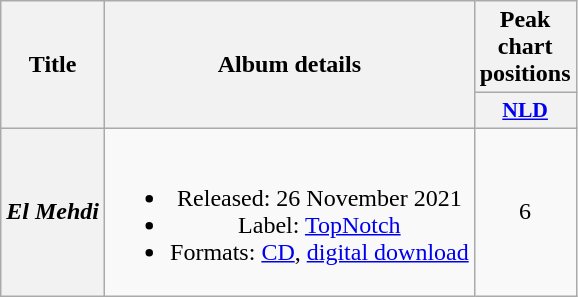<table class="wikitable plainrowheaders" style="text-align:center;">
<tr>
<th scope="col" rowspan="2">Title</th>
<th scope="col" rowspan="2">Album details</th>
<th scope="col" colspan="1">Peak chart positions</th>
</tr>
<tr>
<th scope="col" style="width:3em;font-size:90%;"><a href='#'>NLD</a><br></th>
</tr>
<tr>
<th scope="row"><em>El Mehdi</em></th>
<td><br><ul><li>Released: 26 November 2021</li><li>Label: <a href='#'>TopNotch</a></li><li>Formats: <a href='#'>CD</a>, <a href='#'>digital download</a></li></ul></td>
<td>6</td>
</tr>
</table>
